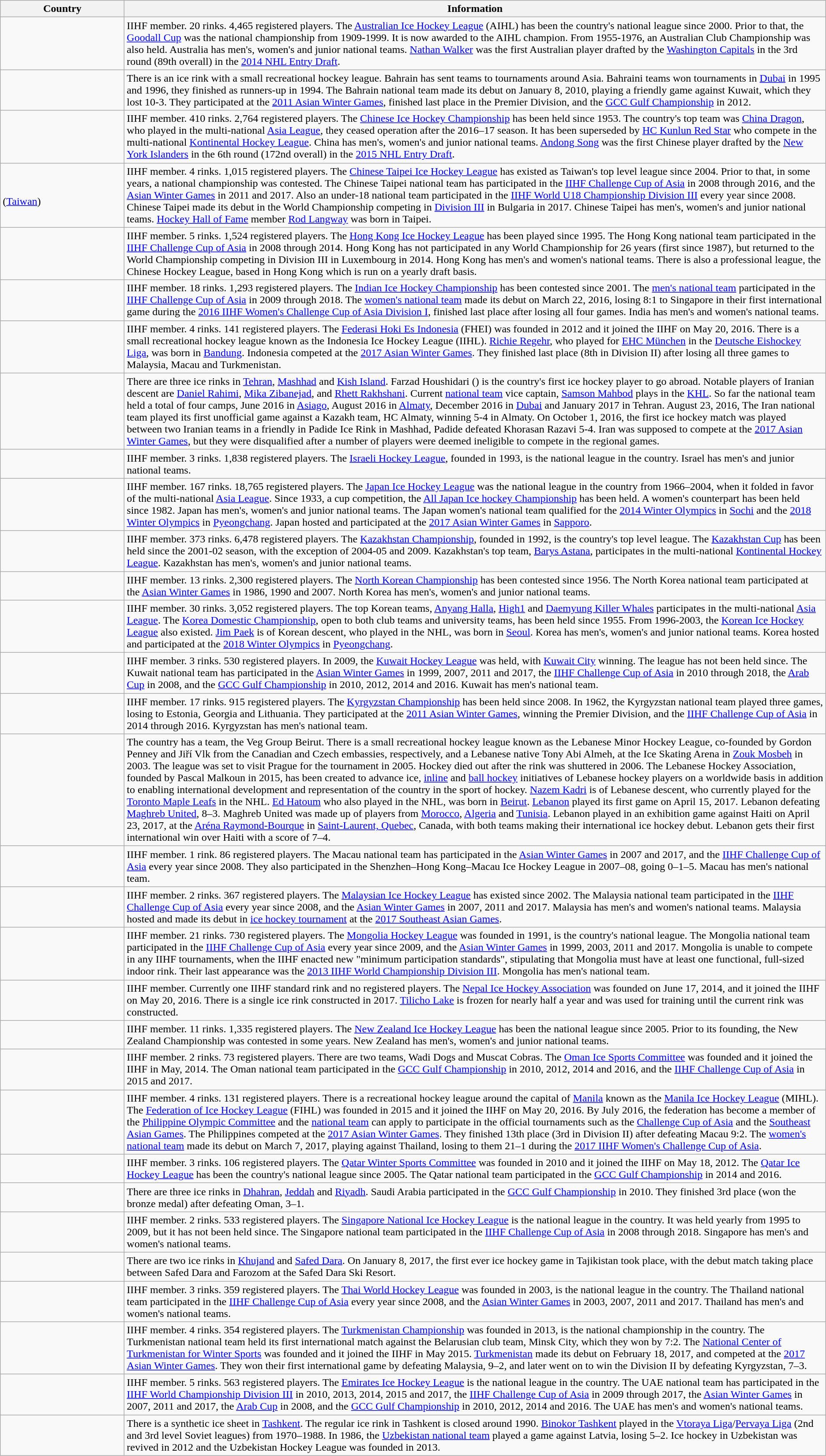<table class="wikitable">
<tr>
<th width=180>Country</th>
<th>Information</th>
</tr>
<tr>
<td></td>
<td>IIHF member. 20 rinks. 4,465 registered players. The <a href='#'>Australian Ice Hockey League</a> (AIHL) has been the country's national league since 2000. Prior to that, the <a href='#'>Goodall Cup</a> was the national championship from 1909-1999. It is now awarded to the AIHL champion. From 1955-1976, an Australian Club Championship was also held. Australia has men's, women's and junior national teams. <a href='#'>Nathan Walker</a> was the first Australian player drafted by the <a href='#'>Washington Capitals</a> in the 3rd round (89th overall) in the <a href='#'>2014 NHL Entry Draft</a>.</td>
</tr>
<tr>
<td></td>
<td>There is an ice rink with a small recreational hockey league. Bahrain has sent teams to tournaments around Asia. Bahraini teams won tournaments in <a href='#'>Dubai</a> in 1995 and 1996, they finished as runners-up in 1994. The Bahrain national team made its debut on January 8, 2010, playing a friendly game against Kuwait, which they lost 10-3. They participated at the <a href='#'>2011 Asian Winter Games</a>, finished last place in the Premier Division, and the <a href='#'>GCC Gulf Championship</a> in 2012.</td>
</tr>
<tr>
<td></td>
<td>IIHF member. 410 rinks. 2,764 registered players. The <a href='#'>Chinese Ice Hockey Championship</a> has been held since 1953. The country's top team was <a href='#'>China Dragon</a>, who played in the multi-national <a href='#'>Asia League</a>, they ceased operation after the 2016–17 season. It has been superseded by <a href='#'>HC Kunlun Red Star</a> who compete in the multi-national <a href='#'>Kontinental Hockey League</a>. China has men's, women's and junior national teams. <a href='#'>Andong Song</a> was the first Chinese player drafted by the <a href='#'>New York Islanders</a> in the 6th round (172nd overall) in the <a href='#'>2015 NHL Entry Draft</a>.</td>
</tr>
<tr>
<td><br>(<a href='#'>Taiwan</a>)</td>
<td>IIHF member. 4 rinks. 1,015 registered players. The <a href='#'>Chinese Taipei Ice Hockey League</a> has existed as Taiwan's top level league since 2004. Prior to that, in some years, a national championship was contested. The Chinese Taipei national team has participated in the <a href='#'>IIHF Challenge Cup of Asia</a> in 2008 through 2016, and the <a href='#'>Asian Winter Games</a> in 2011 and 2017. Also an under-18 national team participated in the <a href='#'>IIHF World U18 Championship Division III</a> every year since 2008. Chinese Taipei made its debut in the World Championship competing in <a href='#'>Division III</a> in Bulgaria in 2017. Chinese Taipei has men's, women's and junior national teams. <a href='#'>Hockey Hall of Fame</a> member <a href='#'>Rod Langway</a> was born in Taipei.</td>
</tr>
<tr>
<td></td>
<td>IIHF member. 5 rinks. 1,524 registered players. The <a href='#'>Hong Kong Ice Hockey League</a> has been played since 1995. The Hong Kong national team participated in the <a href='#'>IIHF Challenge Cup of Asia</a> in 2008 through 2014. Hong Kong has not participated in any World Championship for 26 years (first since 1987), but returned to the World Championship competing in Division III in Luxembourg in 2014. Hong Kong has men's and women's national teams. There is also a professional league, the Chinese Hockey League, based in Hong Kong which is run on a yearly draft basis.</td>
</tr>
<tr>
<td></td>
<td>IIHF member. 18 rinks. 1,293 registered players. The <a href='#'>Indian Ice Hockey Championship</a> has been contested since 2001. The <a href='#'>men's national team</a> participated in the <a href='#'>IIHF Challenge Cup of Asia</a> in 2009 through 2018. The <a href='#'>women's national team</a> made its debut on March 22, 2016, losing 8:1 to Singapore in their first international game during the <a href='#'>2016 IIHF Women's Challenge Cup of Asia Division I</a>, finished last place after losing all four games. India has men's and women's national teams.</td>
</tr>
<tr>
<td></td>
<td>IIHF member. 4 rinks. 141 registered players. The <a href='#'>Federasi Hoki Es Indonesia</a> (FHEI) was founded in 2012 and it joined the IIHF on May 20, 2016. There is a small recreational hockey league known as the Indonesia Ice Hockey League (IIHL). <a href='#'>Richie Regehr</a>, who played for <a href='#'>EHC München</a> in the <a href='#'>Deutsche Eishockey Liga</a>, was born in <a href='#'>Bandung</a>. Indonesia competed at the <a href='#'>2017 Asian Winter Games</a>. They finished last place (8th in Division II) after losing all three games to Malaysia, Macau and Turkmenistan.</td>
</tr>
<tr>
<td></td>
<td>There are three ice rinks in <a href='#'>Tehran</a>, <a href='#'>Mashhad</a> and <a href='#'>Kish Island</a>. Farzad Houshidari () is the country's first ice hockey player to go abroad. Notable players of Iranian descent are <a href='#'>Daniel Rahimi</a>, <a href='#'>Mika Zibanejad</a>, and <a href='#'>Rhett Rakhshani</a>. Current <a href='#'>national team</a> vice captain, <a href='#'>Samson Mahbod</a> plays in the <a href='#'>KHL</a>. So far the national team held a total of four camps, June 2016 in <a href='#'>Asiago</a>, August 2016 in <a href='#'>Almaty</a>, December 2016 in <a href='#'>Dubai</a> and January 2017 in Tehran. August 23, 2016, The Iran national team played its first unofficial game against a Kazakh team, HC Almaty, winning 5-4 in Almaty. On October 1, 2016, the first ice hockey match was played between two Iranian teams in a friendly in Padide Ice Rink in Mashhad, Padide defeated Khorasan Razavi 5-4. Iran was supposed to compete at the <a href='#'>2017 Asian Winter Games</a>, but they were disqualified after a number of players were deemed ineligible to compete in the regional games.</td>
</tr>
<tr>
<td></td>
<td>IIHF member. 3 rinks. 1,838 registered players. The <a href='#'>Israeli Hockey League</a>, founded in 1993, is the national league in the country. Israel has men's and junior national teams.</td>
</tr>
<tr>
<td></td>
<td>IIHF member. 167 rinks. 18,765 registered players. The <a href='#'>Japan Ice Hockey League</a> was the national league in the country from 1966–2004, when it folded in favor of the multi-national <a href='#'>Asia League</a>. Since 1933, a cup competition, the <a href='#'>All Japan Ice hockey Championship</a> has been held. A women's counterpart has been held since 1982. Japan has men's, women's and junior national teams. The Japan women's national team qualified for the <a href='#'>2014 Winter Olympics</a> in <a href='#'>Sochi</a> and the <a href='#'>2018 Winter Olympics</a> in <a href='#'>Pyeongchang</a>. Japan hosted and participated at the <a href='#'>2017 Asian Winter Games</a> in <a href='#'>Sapporo</a>.</td>
</tr>
<tr>
<td></td>
<td>IIHF member. 373 rinks. 6,478 registered players. The <a href='#'>Kazakhstan Championship</a>, founded in 1992, is the country's top level league. The <a href='#'>Kazakhstan Cup</a> has been held since the 2001-02 season, with the exception of 2004-05 and 2009. Kazakhstan's top team, <a href='#'>Barys Astana</a>, participates in the multi-national <a href='#'>Kontinental Hockey League</a>. Kazakhstan has men's, women's and junior national teams.</td>
</tr>
<tr>
<td></td>
<td>IIHF member. 13 rinks. 2,300 registered players. The <a href='#'>North Korean Championship</a> has been contested since 1956. The North Korea national team participated at the <a href='#'>Asian Winter Games</a> in 1986, 1990 and 2007. North Korea has men's, women's and junior national teams.</td>
</tr>
<tr>
<td></td>
<td>IIHF member. 30 rinks. 3,052 registered players. The top Korean teams, <a href='#'>Anyang Halla</a>, <a href='#'>High1</a> and <a href='#'>Daemyung Killer Whales</a> participates in the multi-national <a href='#'>Asia League</a>. The <a href='#'>Korea Domestic Championship</a>, open to both club teams and university teams, has been held since 1955. From 1996-2003, the <a href='#'>Korean Ice Hockey League</a> also existed. <a href='#'>Jim Paek</a> is of Korean descent, who played in the NHL, was born in <a href='#'>Seoul</a>. Korea has men's, women's and junior national teams. Korea hosted and participated at the <a href='#'>2018 Winter Olympics</a> in <a href='#'>Pyeongchang</a>.</td>
</tr>
<tr>
<td></td>
<td>IIHF member. 3 rinks. 530 registered players. In 2009, the <a href='#'>Kuwait Hockey League</a> was held, with <a href='#'>Kuwait City</a> winning. The league has not been held since. The Kuwait national team has participated in the <a href='#'>Asian Winter Games</a> in 1999, 2007, 2011 and 2017, the <a href='#'>IIHF Challenge Cup of Asia</a> in 2010 through 2018, the <a href='#'>Arab Cup</a> in 2008, and the <a href='#'>GCC Gulf Championship</a> in 2010, 2012, 2014 and 2016. Kuwait has men's national team.</td>
</tr>
<tr>
<td></td>
<td>IIHF member. 17 rinks. 915 registered players. The <a href='#'>Kyrgyzstan Championship</a> has been held since 2008. In 1962, the Kyrgyzstan national team played three games, losing to Estonia, Georgia and Lithuania. They participated at the <a href='#'>2011 Asian Winter Games</a>, winning the Premier Division, and the <a href='#'>IIHF Challenge Cup of Asia</a> in 2014 through 2016. Kyrgyzstan has men's national team.</td>
</tr>
<tr>
<td></td>
<td>The country has a team, the Veg Group Beirut. There is a small recreational hockey league known as the Lebanese Minor Hockey League, co-founded by Gordon Penney and Jiří Vlk from the Canadian and Czech embassies, respectively, and a Lebanese native Tony Abi Almeh, at the Ice Skating Arena in <a href='#'>Zouk Mosbeh</a> in 2003. The league was set to visit Prague for the tournament in 2005. Hockey died out after the rink was shuttered in 2006. The Lebanese Hockey Association, founded by Pascal Malkoun in 2015, has been created to advance ice, <a href='#'>inline</a> and <a href='#'>ball hockey</a> initiatives of Lebanese hockey players on a worldwide basis in addition to enabling international development and representation of the country in the sport of hockey. <a href='#'>Nazem Kadri</a> is of Lebanese descent, who currently played for the <a href='#'>Toronto Maple Leafs</a> in the NHL. <a href='#'>Ed Hatoum</a> who also played in the NHL, was born in <a href='#'>Beirut</a>. <a href='#'>Lebanon</a> played its first game on April 15, 2017. Lebanon defeating <a href='#'>Maghreb United</a>, 8–3. Maghreb United was made up of players from <a href='#'>Morocco</a>, <a href='#'>Algeria</a> and <a href='#'>Tunisia</a>. Lebanon played in an exhibition game against Haiti on April 23, 2017, at the <a href='#'>Aréna Raymond-Bourque</a> in <a href='#'>Saint-Laurent, Quebec</a>, Canada, with both teams making their international ice hockey debut. Lebanon gets their first international win over Haiti with a score of 7–4.</td>
</tr>
<tr>
<td></td>
<td>IIHF member. 1 rink. 86 registered players. The Macau national team has participated in the <a href='#'>Asian Winter Games</a> in 2007 and 2017, and the <a href='#'>IIHF Challenge Cup of Asia</a> every year since 2008. They also participated in the Shenzhen–Hong Kong–Macau Ice Hockey League in 2007–08, going 0–1–5. Macau has men's national team.</td>
</tr>
<tr>
<td></td>
<td>IIHF member. 2 rinks. 367 registered players. The <a href='#'>Malaysian Ice Hockey League</a> has existed since 2002. The Malaysia national team participated in the <a href='#'>IIHF Challenge Cup of Asia</a> every year since 2008, and the <a href='#'>Asian Winter Games</a> in 2007, 2011 and 2017. Malaysia has men's and women's national teams. Malaysia hosted and made its debut in <a href='#'>ice hockey tournament</a> at the <a href='#'>2017 Southeast Asian Games</a>.</td>
</tr>
<tr>
<td></td>
<td>IIHF member. 21 rinks. 730 registered players. The <a href='#'>Mongolia Hockey League</a> was founded in 1991, is the country's national league. The Mongolia national team participated in the <a href='#'>IIHF Challenge Cup of Asia</a> every year since 2009, and the <a href='#'>Asian Winter Games</a> in 1999, 2003, 2011 and 2017. Mongolia is unable to compete in any IIHF tournaments, when the IIHF enacted new "minimum participation standards", stipulating that Mongolia must have at least one functional, full-sized indoor rink. Their last appearance was the <a href='#'>2013 IIHF World Championship Division III</a>. Mongolia has men's national team.</td>
</tr>
<tr>
<td></td>
<td>IIHF member. Currently one IIHF standard rink and no registered players. The <a href='#'>Nepal Ice Hockey Association</a> was founded on June 17, 2014, and it joined the IIHF on May 20, 2016. There is a single ice rink constructed in 2017. <a href='#'>Tilicho Lake</a> is frozen for nearly half a year and was used for training until the current rink was constructed.</td>
</tr>
<tr>
<td></td>
<td>IIHF member. 11 rinks. 1,335 registered players. The <a href='#'>New Zealand Ice Hockey League</a> has been the national league since 2005. Prior to its founding, the New Zealand Championship was contested in some years. New Zealand has men's, women's and junior national teams.</td>
</tr>
<tr>
<td></td>
<td>IIHF member. 2 rinks. 73 registered players. There are two teams, Wadi Dogs and Muscat Cobras. The <a href='#'>Oman Ice Sports Committee</a> was founded and it joined the IIHF in May, 2014. The Oman national team participated in the <a href='#'>GCC Gulf Championship</a> in 2010, 2012, 2014 and 2016, and the <a href='#'>IIHF Challenge Cup of Asia</a> in 2015 and 2017.</td>
</tr>
<tr>
<td></td>
<td>IIHF member. 4 rinks. 131 registered players. There is a recreational hockey league around the capital of <a href='#'>Manila</a> known as the <a href='#'>Manila Ice Hockey League</a> (MIHL). The <a href='#'>Federation of Ice Hockey League</a> (FIHL) was founded in 2015 and it joined the IIHF on May 20, 2016. By July 2016, the federation has become a member of the <a href='#'>Philippine Olympic Committee</a> and the <a href='#'>national team</a> can apply to participate in the official tournaments such as the <a href='#'>Challenge Cup of Asia</a> and the <a href='#'>Southeast Asian Games</a>. The Philippines competed at the <a href='#'>2017 Asian Winter Games</a>. They finished 13th place (3rd in Division II) after defeating Macau 9:2. The <a href='#'>women's national team</a> made its debut on March 7, 2017, playing against Thailand, losing to them 21–1 during the <a href='#'>2017 IIHF Women's Challenge Cup of Asia</a>.</td>
</tr>
<tr>
<td></td>
<td>IIHF member. 3 rinks. 106 registered players. The <a href='#'>Qatar Winter Sports Committee</a> was founded in 2010 and it joined the IIHF on May 18, 2012. The <a href='#'>Qatar Ice Hockey League</a> has been the country's national league since 2005. The Qatar national team participated in the <a href='#'>GCC Gulf Championship</a> in 2014 and 2016.</td>
</tr>
<tr>
<td></td>
<td>There are three ice rinks in <a href='#'>Dhahran</a>, <a href='#'>Jeddah</a> and <a href='#'>Riyadh</a>. Saudi Arabia participated in the <a href='#'>GCC Gulf Championship</a> in 2010. They finished 3rd place (won the bronze medal) after defeating Oman, 3–1.</td>
</tr>
<tr>
<td></td>
<td>IIHF member. 2 rinks. 533 registered players. The <a href='#'>Singapore National Ice Hockey League</a> is the national league in the country. It was held yearly from 1995 to 2009, but it has not been held since. The Singapore national team participated in the <a href='#'>IIHF Challenge Cup of Asia</a> in 2008 through 2018. Singapore has men's and women's national teams.</td>
</tr>
<tr>
<td></td>
<td>There are two ice rinks in <a href='#'>Khujand</a> and <a href='#'>Safed Dara</a>. On January 8, 2017, the first ever ice hockey game in Tajikistan took place, with the debut match taking place between Safed Dara and Farozom at the Safed Dara Ski Resort.</td>
</tr>
<tr>
<td></td>
<td>IIHF member. 3 rinks. 359 registered players. The <a href='#'>Thai World Hockey League</a> was founded in 2003, is the national league in the country. The Thailand national team participated in the <a href='#'>IIHF Challenge Cup of Asia</a> every year since 2008, and the <a href='#'>Asian Winter Games</a> in 2003, 2007, 2011 and 2017. Thailand has men's and women's national teams.</td>
</tr>
<tr>
<td></td>
<td>IIHF member. 4 rinks. 354 registered players. The <a href='#'>Turkmenistan Championship</a> was founded in 2013, is the national championship in the country. The Turkmenistan national team held its first international match against the Belarusian club team, Minsk City, which they won by 7:2. The <a href='#'>National Center of Turkmenistan for Winter Sports</a> was founded and it joined the IIHF in May 2015. <a href='#'>Turkmenistan</a> made its debut on February 18, 2017, and competed at the <a href='#'>2017 Asian Winter Games</a>. They won their first international game by defeating Malaysia, 9–2, and later went on to win the Division II by defeating Kyrgyzstan, 7–3.</td>
</tr>
<tr>
<td></td>
<td>IIHF member. 5 rinks. 563 registered players. The <a href='#'>Emirates Ice Hockey League</a> is the national league in the country. The UAE national team has participated in the <a href='#'>IIHF World Championship Division III</a> in 2010, 2013, 2014, 2015 and 2017, the <a href='#'>IIHF Challenge Cup of Asia</a> in 2009 through 2017, the <a href='#'>Asian Winter Games</a> in 2007, 2011 and 2017, the <a href='#'>Arab Cup</a> in 2008, and the <a href='#'>GCC Gulf Championship</a> in 2010, 2012, 2014 and 2016. The UAE has men's and women's national teams.</td>
</tr>
<tr>
<td></td>
<td>There is a synthetic ice sheet in <a href='#'>Tashkent</a>. The regular ice rink in Tashkent is closed around 1990. <a href='#'>Binokor Tashkent</a> played in the <a href='#'>Vtoraya Liga</a>/<a href='#'>Pervaya Liga</a> (2nd and 3rd level Soviet leagues) from 1970–1988. In 1986, the <a href='#'>Uzbekistan national team</a> played a game against Latvia, losing 5–2. Ice hockey in Uzbekistan was revived in 2012 and the Uzbekistan Hockey League was founded in 2013.</td>
</tr>
</table>
